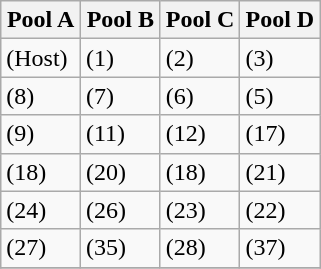<table class="wikitable">
<tr>
<th width=25%>Pool A</th>
<th width=25%>Pool B</th>
<th width=25%>Pool C</th>
<th width=25%>Pool D</th>
</tr>
<tr>
<td> (Host)</td>
<td> (1)</td>
<td> (2)</td>
<td> (3)</td>
</tr>
<tr>
<td> (8)</td>
<td> (7)</td>
<td> (6)</td>
<td> (5)</td>
</tr>
<tr>
<td> (9)</td>
<td> (11)</td>
<td> (12)</td>
<td> (17)</td>
</tr>
<tr>
<td> (18)</td>
<td> (20)</td>
<td> (18)</td>
<td> (21)</td>
</tr>
<tr>
<td> (24)</td>
<td> (26)</td>
<td> (23)</td>
<td> (22)</td>
</tr>
<tr>
<td> (27)</td>
<td> (35)</td>
<td> (28)</td>
<td> (37)</td>
</tr>
<tr>
</tr>
</table>
